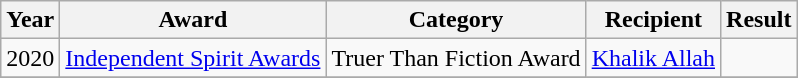<table class="wikitable">
<tr>
<th>Year</th>
<th>Award</th>
<th>Category</th>
<th>Recipient</th>
<th>Result</th>
</tr>
<tr>
<td>2020</td>
<td><a href='#'>Independent Spirit Awards</a></td>
<td>Truer Than Fiction Award</td>
<td><a href='#'>Khalik Allah</a></td>
<td></td>
</tr>
<tr>
</tr>
</table>
